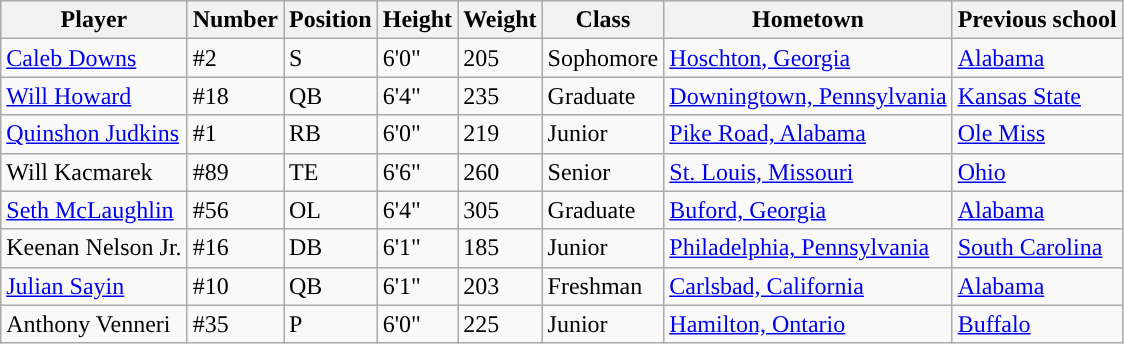<table class="wikitable sortable">
<tr>
<th style="text-align:center;">Player</th>
<th style="text-align:center;">Number</th>
<th style="text-align:center;">Position</th>
<th style="text-align:center;">Height</th>
<th style="text-align:center;">Weight</th>
<th style="text-align:center;">Class</th>
<th style="text-align:center;">Hometown</th>
<th style="text-align:center;">Previous school</th>
</tr>
<tr>
<td><a href='#'>Caleb Downs</a></td>
<td>#2</td>
<td>S</td>
<td>6'0"</td>
<td>205</td>
<td>Sophomore</td>
<td><a href='#'>Hoschton, Georgia</a></td>
<td><a href='#'>Alabama</a></td>
</tr>
<tr>
<td><a href='#'>Will Howard</a></td>
<td>#18</td>
<td>QB</td>
<td>6'4"</td>
<td>235</td>
<td>Graduate</td>
<td><a href='#'>Downingtown, Pennsylvania</a></td>
<td><a href='#'>Kansas State</a></td>
</tr>
<tr>
<td><a href='#'>Quinshon Judkins</a></td>
<td>#1</td>
<td>RB</td>
<td>6'0"</td>
<td>219</td>
<td>Junior</td>
<td><a href='#'>Pike Road, Alabama</a></td>
<td><a href='#'>Ole Miss</a></td>
</tr>
<tr>
<td>Will Kacmarek</td>
<td>#89</td>
<td>TE</td>
<td>6'6"</td>
<td>260</td>
<td>Senior</td>
<td><a href='#'>St. Louis, Missouri</a></td>
<td><a href='#'>Ohio</a></td>
</tr>
<tr>
<td><a href='#'>Seth McLaughlin</a></td>
<td>#56</td>
<td>OL</td>
<td>6'4"</td>
<td>305</td>
<td>Graduate</td>
<td><a href='#'>Buford, Georgia</a></td>
<td><a href='#'>Alabama</a></td>
</tr>
<tr>
<td>Keenan Nelson Jr.</td>
<td>#16</td>
<td>DB</td>
<td>6'1"</td>
<td>185</td>
<td>Junior</td>
<td><a href='#'>Philadelphia, Pennsylvania</a></td>
<td><a href='#'>South Carolina</a></td>
</tr>
<tr>
<td><a href='#'>Julian Sayin</a></td>
<td>#10</td>
<td>QB</td>
<td>6'1"</td>
<td>203</td>
<td>Freshman</td>
<td><a href='#'>Carlsbad, California</a></td>
<td><a href='#'>Alabama</a></td>
</tr>
<tr>
<td>Anthony Venneri</td>
<td>#35</td>
<td>P</td>
<td>6'0"</td>
<td>225</td>
<td>Junior</td>
<td><a href='#'>Hamilton, Ontario</a></td>
<td><a href='#'>Buffalo</a></td>
</tr>
</table>
